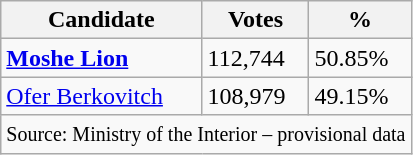<table class="wikitable sortable">
<tr>
<th>Candidate</th>
<th>Votes</th>
<th>%</th>
</tr>
<tr>
<td><strong><a href='#'>Moshe Lion</a></strong></td>
<td>112,744</td>
<td>50.85%</td>
</tr>
<tr>
<td><a href='#'>Ofer Berkovitch</a></td>
<td>108,979</td>
<td>49.15%</td>
</tr>
<tr class="sortbottom">
<td colspan="4"><small>Source: Ministry of the Interior – provisional data</small></td>
</tr>
</table>
